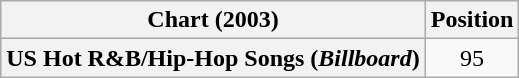<table class="wikitable plainrowheaders" style="text-align:center;">
<tr>
<th scope="col">Chart (2003)</th>
<th scope="col">Position</th>
</tr>
<tr>
<th scope="row">US Hot R&B/Hip-Hop Songs (<em>Billboard</em>)</th>
<td>95</td>
</tr>
</table>
